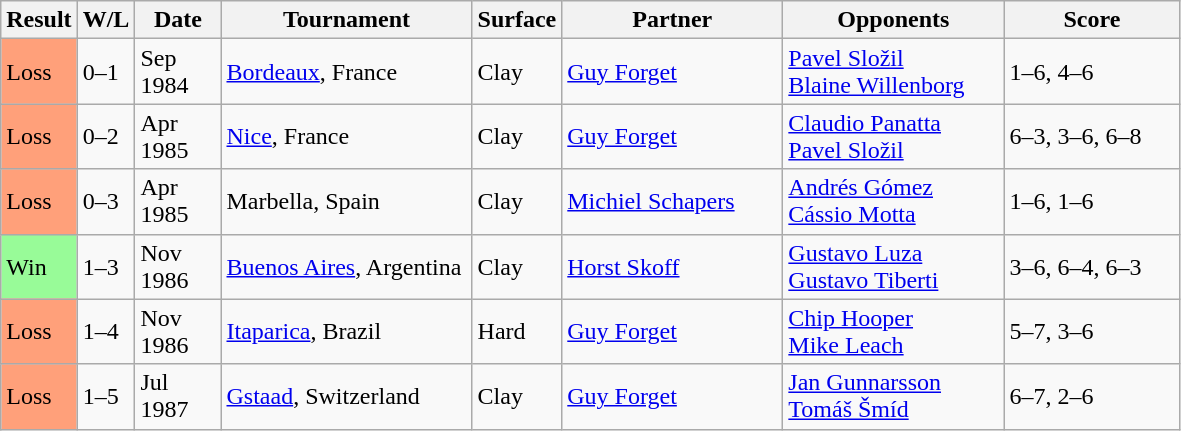<table class="sortable wikitable">
<tr>
<th style="width:40px">Result</th>
<th style="width:30px" class="unsortable">W/L</th>
<th style="width:50px">Date</th>
<th style="width:160px">Tournament</th>
<th style="width:50px">Surface</th>
<th style="width:140px">Partner</th>
<th style="width:140px">Opponents</th>
<th style="width:110px" class="unsortable">Score</th>
</tr>
<tr>
<td style="background:#ffa07a;">Loss</td>
<td>0–1</td>
<td>Sep 1984</td>
<td><a href='#'>Bordeaux</a>, France</td>
<td>Clay</td>
<td> <a href='#'>Guy Forget</a></td>
<td> <a href='#'>Pavel Složil</a> <br>  <a href='#'>Blaine Willenborg</a></td>
<td>1–6, 4–6</td>
</tr>
<tr>
<td style="background:#ffa07a;">Loss</td>
<td>0–2</td>
<td>Apr 1985</td>
<td><a href='#'>Nice</a>, France</td>
<td>Clay</td>
<td> <a href='#'>Guy Forget</a></td>
<td> <a href='#'>Claudio Panatta</a> <br>  <a href='#'>Pavel Složil</a></td>
<td>6–3, 3–6, 6–8</td>
</tr>
<tr>
<td style="background:#ffa07a;">Loss</td>
<td>0–3</td>
<td>Apr 1985</td>
<td>Marbella, Spain</td>
<td>Clay</td>
<td> <a href='#'>Michiel Schapers</a></td>
<td> <a href='#'>Andrés Gómez</a><br> <a href='#'>Cássio Motta</a></td>
<td>1–6, 1–6</td>
</tr>
<tr>
<td style="background:#98fb98;">Win</td>
<td>1–3</td>
<td>Nov 1986</td>
<td><a href='#'>Buenos Aires</a>, Argentina</td>
<td>Clay</td>
<td> <a href='#'>Horst Skoff</a></td>
<td> <a href='#'>Gustavo Luza</a> <br>  <a href='#'>Gustavo Tiberti</a></td>
<td>3–6, 6–4, 6–3</td>
</tr>
<tr>
<td style="background:#ffa07a;">Loss</td>
<td>1–4</td>
<td>Nov 1986</td>
<td><a href='#'>Itaparica</a>, Brazil</td>
<td>Hard</td>
<td> <a href='#'>Guy Forget</a></td>
<td> <a href='#'>Chip Hooper</a> <br>  <a href='#'>Mike Leach</a></td>
<td>5–7, 3–6</td>
</tr>
<tr>
<td style="background:#ffa07a;">Loss</td>
<td>1–5</td>
<td>Jul 1987</td>
<td><a href='#'>Gstaad</a>, Switzerland</td>
<td>Clay</td>
<td> <a href='#'>Guy Forget</a></td>
<td> <a href='#'>Jan Gunnarsson</a> <br>  <a href='#'>Tomáš Šmíd</a></td>
<td>6–7, 2–6</td>
</tr>
</table>
